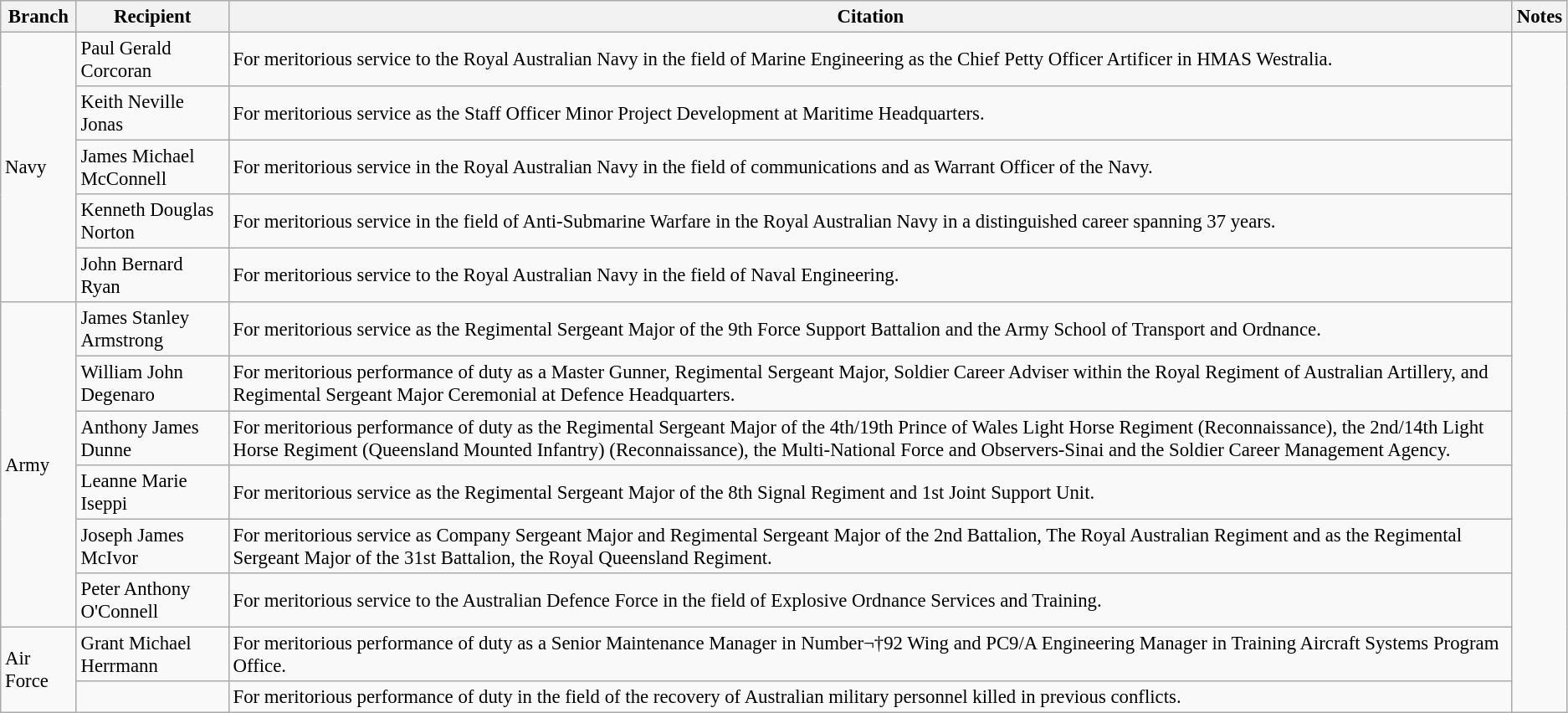<table class="wikitable" style="font-size:95%;">
<tr>
<th>Branch</th>
<th>Recipient</th>
<th>Citation</th>
<th>Notes</th>
</tr>
<tr>
<td rowspan=5>Navy</td>
<td> Paul Gerald Corcoran</td>
<td>For meritorious service to the Royal Australian Navy in the field of Marine Engineering as the Chief Petty Officer Artificer in HMAS Westralia.</td>
<td rowspan=13></td>
</tr>
<tr>
<td> Keith Neville Jonas</td>
<td>For meritorious service as the Staff Officer Minor Project Development at Maritime Headquarters.</td>
</tr>
<tr>
<td> James Michael McConnell</td>
<td>For meritorious service in the Royal Australian Navy in the field of communications and as Warrant Officer of the Navy.</td>
</tr>
<tr>
<td> Kenneth Douglas Norton</td>
<td>For meritorious service in the field of Anti-Submarine Warfare in the Royal Australian Navy in a distinguished career spanning 37 years.</td>
</tr>
<tr>
<td> John Bernard Ryan</td>
<td>For meritorious service to the Royal Australian Navy in the field of Naval Engineering.</td>
</tr>
<tr>
<td rowspan=6>Army</td>
<td> James Stanley Armstrong</td>
<td>For meritorious service as the Regimental Sergeant Major of the 9th Force Support Battalion and the Army School of Transport and Ordnance.</td>
</tr>
<tr>
<td> William John Degenaro</td>
<td>For meritorious performance of duty as a Master Gunner, Regimental Sergeant Major, Soldier Career Adviser within the Royal Regiment of Australian Artillery, and Regimental Sergeant Major Ceremonial at Defence Headquarters.</td>
</tr>
<tr>
<td> Anthony James Dunne</td>
<td>For meritorious performance of duty as the Regimental Sergeant Major of the 4th/19th Prince of Wales Light Horse Regiment (Reconnaissance), the 2nd/14th Light Horse Regiment (Queensland Mounted Infantry) (Reconnaissance), the Multi-National Force and Observers-Sinai and the Soldier Career Management Agency.</td>
</tr>
<tr>
<td> Leanne Marie Iseppi</td>
<td>For meritorious service as the Regimental Sergeant Major of the 8th Signal Regiment and 1st Joint Support Unit.</td>
</tr>
<tr>
<td> Joseph James McIvor</td>
<td>For meritorious service as Company Sergeant Major and Regimental Sergeant Major of the 2nd Battalion, The Royal Australian Regiment and as the Regimental Sergeant Major of the 31st Battalion, the Royal Queensland Regiment.</td>
</tr>
<tr>
<td> Peter Anthony O'Connell</td>
<td>For meritorious service to the Australian Defence Force in the field of Explosive Ordnance Services and Training.</td>
</tr>
<tr>
<td rowspan=2>Air Force</td>
<td> Grant Michael Herrmann</td>
<td>For meritorious performance of duty as a Senior Maintenance Manager in Number¬†92 Wing and PC9/A Engineering Manager in Training Aircraft Systems Program Office.</td>
</tr>
<tr>
<td></td>
<td>For meritorious performance of duty in the field of the recovery of Australian military personnel killed in previous conflicts.</td>
</tr>
</table>
